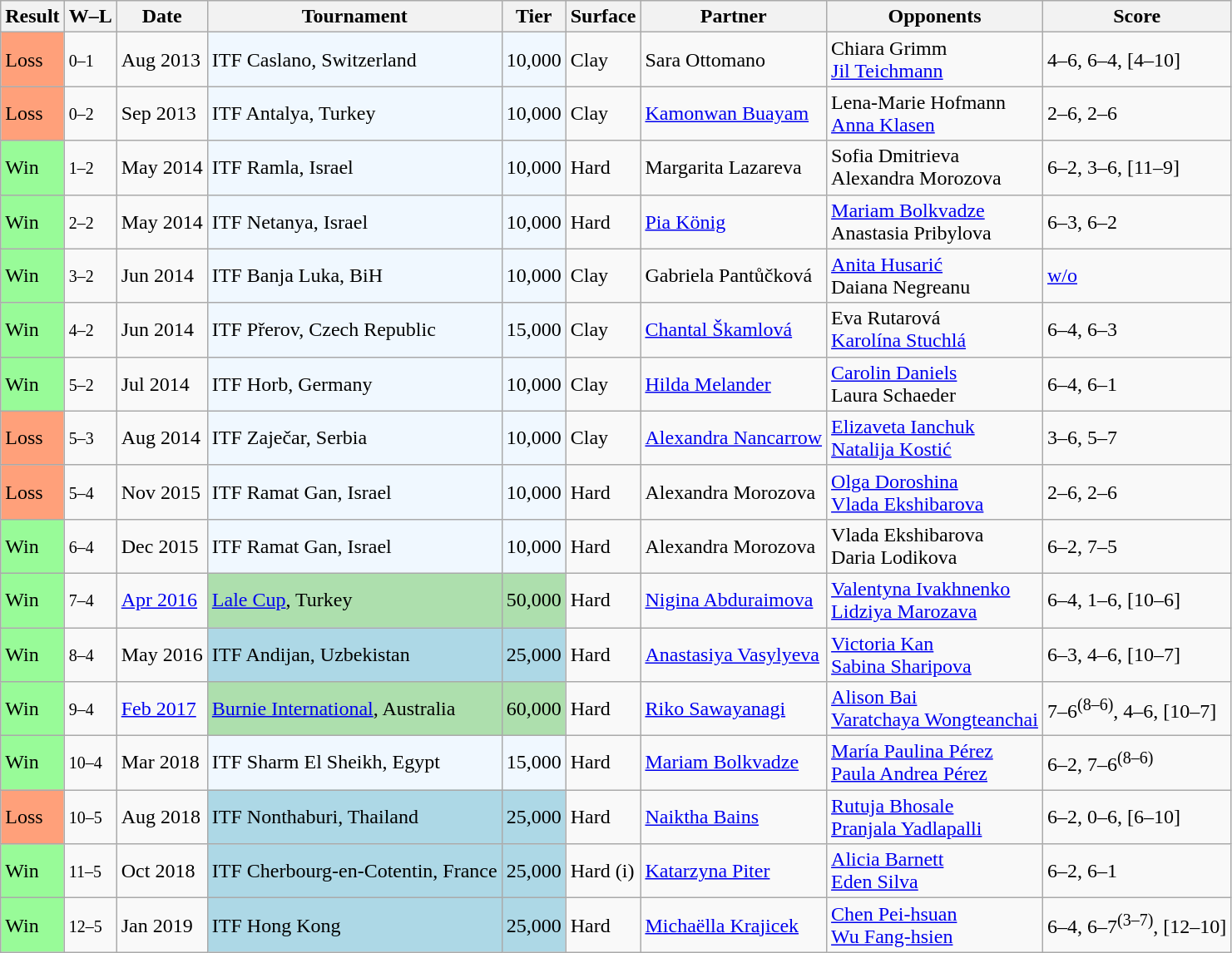<table class="sortable wikitable">
<tr>
<th>Result</th>
<th class="unsortable">W–L</th>
<th>Date</th>
<th>Tournament</th>
<th>Tier</th>
<th>Surface</th>
<th>Partner</th>
<th>Opponents</th>
<th class="unsortable">Score</th>
</tr>
<tr>
<td style="background:#ffa07a;">Loss</td>
<td><small>0–1</small></td>
<td>Aug 2013</td>
<td style="background:#f0f8ff;">ITF Caslano, Switzerland</td>
<td style="background:#f0f8ff;">10,000</td>
<td>Clay</td>
<td> Sara Ottomano</td>
<td> Chiara Grimm <br>  <a href='#'>Jil Teichmann</a></td>
<td>4–6, 6–4, [4–10]</td>
</tr>
<tr>
<td style="background:#ffa07a;">Loss</td>
<td><small>0–2</small></td>
<td>Sep 2013</td>
<td style="background:#f0f8ff;">ITF Antalya, Turkey</td>
<td style="background:#f0f8ff;">10,000</td>
<td>Clay</td>
<td> <a href='#'>Kamonwan Buayam</a></td>
<td> Lena-Marie Hofmann <br>  <a href='#'>Anna Klasen</a></td>
<td>2–6, 2–6</td>
</tr>
<tr>
<td style="background:#98fb98;">Win</td>
<td><small>1–2</small></td>
<td>May 2014</td>
<td style="background:#f0f8ff;">ITF Ramla, Israel</td>
<td style="background:#f0f8ff;">10,000</td>
<td>Hard</td>
<td> Margarita Lazareva</td>
<td> Sofia Dmitrieva <br>  Alexandra Morozova</td>
<td>6–2, 3–6, [11–9]</td>
</tr>
<tr>
<td style="background:#98fb98;">Win</td>
<td><small>2–2</small></td>
<td>May 2014</td>
<td style="background:#f0f8ff;">ITF Netanya, Israel</td>
<td style="background:#f0f8ff;">10,000</td>
<td>Hard</td>
<td> <a href='#'>Pia König</a></td>
<td> <a href='#'>Mariam Bolkvadze</a> <br>  Anastasia Pribylova</td>
<td>6–3, 6–2</td>
</tr>
<tr>
<td style="background:#98fb98;">Win</td>
<td><small>3–2</small></td>
<td>Jun 2014</td>
<td style="background:#f0f8ff;">ITF Banja Luka, BiH</td>
<td style="background:#f0f8ff;">10,000</td>
<td>Clay</td>
<td> Gabriela Pantůčková</td>
<td> <a href='#'>Anita Husarić</a> <br>  Daiana Negreanu</td>
<td><a href='#'>w/o</a></td>
</tr>
<tr>
<td style="background:#98fb98;">Win</td>
<td><small>4–2</small></td>
<td>Jun 2014</td>
<td style="background:#f0f8ff;">ITF Přerov, Czech Republic</td>
<td style="background:#f0f8ff;">15,000</td>
<td>Clay</td>
<td> <a href='#'>Chantal Škamlová</a></td>
<td> Eva Rutarová <br>  <a href='#'>Karolína Stuchlá</a></td>
<td>6–4, 6–3</td>
</tr>
<tr>
<td style="background:#98fb98;">Win</td>
<td><small>5–2</small></td>
<td>Jul 2014</td>
<td style="background:#f0f8ff;">ITF Horb, Germany</td>
<td style="background:#f0f8ff;">10,000</td>
<td>Clay</td>
<td> <a href='#'>Hilda Melander</a></td>
<td> <a href='#'>Carolin Daniels</a> <br>  Laura Schaeder</td>
<td>6–4, 6–1</td>
</tr>
<tr>
<td style="background:#ffa07a;">Loss</td>
<td><small>5–3</small></td>
<td>Aug 2014</td>
<td style="background:#f0f8ff;">ITF Zaječar, Serbia</td>
<td style="background:#f0f8ff;">10,000</td>
<td>Clay</td>
<td> <a href='#'>Alexandra Nancarrow</a></td>
<td> <a href='#'>Elizaveta Ianchuk</a> <br>  <a href='#'>Natalija Kostić</a></td>
<td>3–6, 5–7</td>
</tr>
<tr>
<td style="background:#ffa07a;">Loss</td>
<td><small>5–4</small></td>
<td>Nov 2015</td>
<td style="background:#f0f8ff;">ITF Ramat Gan, Israel</td>
<td style="background:#f0f8ff;">10,000</td>
<td>Hard</td>
<td> Alexandra Morozova</td>
<td> <a href='#'>Olga Doroshina</a> <br>  <a href='#'>Vlada Ekshibarova</a></td>
<td>2–6, 2–6</td>
</tr>
<tr>
<td style="background:#98fb98;">Win</td>
<td><small>6–4</small></td>
<td>Dec 2015</td>
<td style="background:#f0f8ff;">ITF Ramat Gan, Israel</td>
<td style="background:#f0f8ff;">10,000</td>
<td>Hard</td>
<td> Alexandra Morozova</td>
<td> Vlada Ekshibarova <br>  Daria Lodikova</td>
<td>6–2, 7–5</td>
</tr>
<tr>
<td style="background:#98fb98;">Win</td>
<td><small>7–4</small></td>
<td><a href='#'>Apr 2016</a></td>
<td style="background:#addfad;"><a href='#'>Lale Cup</a>, Turkey</td>
<td style="background:#addfad;">50,000</td>
<td>Hard</td>
<td> <a href='#'>Nigina Abduraimova</a></td>
<td> <a href='#'>Valentyna Ivakhnenko</a> <br>  <a href='#'>Lidziya Marozava</a></td>
<td>6–4, 1–6, [10–6]</td>
</tr>
<tr>
<td style="background:#98fb98;">Win</td>
<td><small>8–4</small></td>
<td>May 2016</td>
<td style="background:lightblue;">ITF Andijan, Uzbekistan</td>
<td style="background:lightblue;">25,000</td>
<td>Hard</td>
<td> <a href='#'>Anastasiya Vasylyeva</a></td>
<td> <a href='#'>Victoria Kan</a> <br>  <a href='#'>Sabina Sharipova</a></td>
<td>6–3, 4–6, [10–7]</td>
</tr>
<tr>
<td style="background:#98fb98;">Win</td>
<td><small>9–4</small></td>
<td><a href='#'>Feb 2017</a></td>
<td style="background:#addfad;"><a href='#'>Burnie International</a>, Australia</td>
<td style="background:#addfad;">60,000</td>
<td>Hard</td>
<td> <a href='#'>Riko Sawayanagi</a></td>
<td> <a href='#'>Alison Bai</a> <br>  <a href='#'>Varatchaya Wongteanchai</a></td>
<td>7–6<sup>(8–6)</sup>, 4–6, [10–7]</td>
</tr>
<tr>
<td style="background:#98fb98;">Win</td>
<td><small>10–4</small></td>
<td>Mar 2018</td>
<td style="background:#f0f8ff;">ITF Sharm El Sheikh, Egypt</td>
<td style="background:#f0f8ff;">15,000</td>
<td>Hard</td>
<td> <a href='#'>Mariam Bolkvadze</a></td>
<td> <a href='#'>María Paulina Pérez</a> <br>  <a href='#'>Paula Andrea Pérez</a></td>
<td>6–2, 7–6<sup>(8–6)</sup></td>
</tr>
<tr>
<td style="background:#ffa07a;">Loss</td>
<td><small>10–5</small></td>
<td>Aug 2018</td>
<td style="background:lightblue;">ITF Nonthaburi, Thailand</td>
<td style="background:lightblue;">25,000</td>
<td>Hard</td>
<td> <a href='#'>Naiktha Bains</a></td>
<td> <a href='#'>Rutuja Bhosale</a> <br>  <a href='#'>Pranjala Yadlapalli</a></td>
<td>6–2, 0–6, [6–10]</td>
</tr>
<tr>
<td style="background:#98fb98;">Win</td>
<td><small>11–5</small></td>
<td>Oct 2018</td>
<td style="background:lightblue;">ITF Cherbourg-en-Cotentin, France</td>
<td style="background:lightblue;">25,000</td>
<td>Hard (i)</td>
<td> <a href='#'>Katarzyna Piter</a></td>
<td> <a href='#'>Alicia Barnett</a> <br>  <a href='#'>Eden Silva</a></td>
<td>6–2, 6–1</td>
</tr>
<tr>
<td style="background:#98fb98;">Win</td>
<td><small>12–5</small></td>
<td>Jan 2019</td>
<td style="background:lightblue;">ITF Hong Kong</td>
<td style="background:lightblue;">25,000</td>
<td>Hard</td>
<td> <a href='#'>Michaëlla Krajicek</a></td>
<td> <a href='#'>Chen Pei-hsuan</a> <br>  <a href='#'>Wu Fang-hsien</a></td>
<td>6–4, 6–7<sup>(3–7)</sup>, [12–10]</td>
</tr>
</table>
